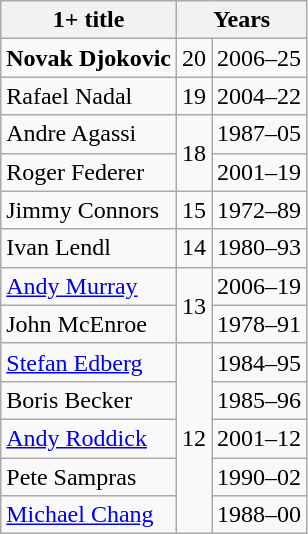<table class="wikitable" style="display:inline-table;">
<tr>
<th>1+ title</th>
<th colspan="2">Years</th>
</tr>
<tr>
<td> <strong>Novak Djokovic</strong></td>
<td>20</td>
<td>2006–25</td>
</tr>
<tr>
<td> Rafael Nadal</td>
<td>19</td>
<td>2004–22</td>
</tr>
<tr>
<td> Andre Agassi</td>
<td rowspan="2">18</td>
<td>1987–05</td>
</tr>
<tr>
<td> Roger Federer</td>
<td>2001–19</td>
</tr>
<tr>
<td> Jimmy Connors</td>
<td>15</td>
<td>1972–89</td>
</tr>
<tr>
<td> Ivan Lendl</td>
<td>14</td>
<td>1980–93</td>
</tr>
<tr>
<td> <a href='#'>Andy Murray</a></td>
<td rowspan="2">13</td>
<td>2006–19</td>
</tr>
<tr>
<td> John McEnroe</td>
<td>1978–91</td>
</tr>
<tr>
<td> <a href='#'>Stefan Edberg</a></td>
<td rowspan="5">12</td>
<td>1984–95</td>
</tr>
<tr>
<td> Boris Becker</td>
<td>1985–96</td>
</tr>
<tr>
<td> <a href='#'>Andy Roddick</a></td>
<td>2001–12</td>
</tr>
<tr>
<td> Pete Sampras</td>
<td>1990–02</td>
</tr>
<tr>
<td> <a href='#'>Michael Chang</a></td>
<td>1988–00</td>
</tr>
</table>
